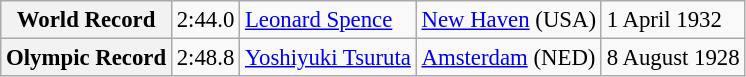<table class="wikitable" style="font-size:95%;">
<tr>
<th>World Record</th>
<td>2:44.0</td>
<td> <a href='#'>Leonard Spence</a></td>
<td><a href='#'>New Haven</a> (USA)</td>
<td>1 April 1932</td>
</tr>
<tr>
<th>Olympic Record</th>
<td>2:48.8</td>
<td> <a href='#'>Yoshiyuki Tsuruta</a></td>
<td><a href='#'>Amsterdam</a> (NED)</td>
<td>8 August 1928</td>
</tr>
</table>
